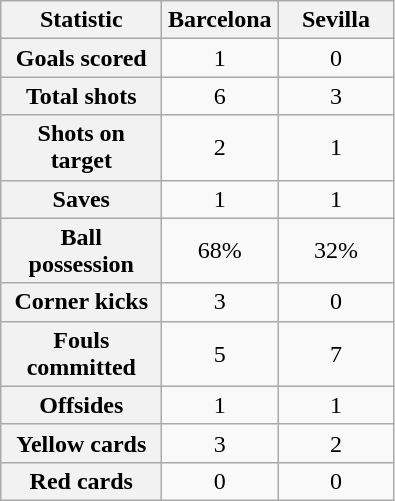<table class="wikitable plainrowheaders" style="text-align:center">
<tr>
<th scope="col" style="width:100px">Statistic</th>
<th scope="col" style="width:70px">Barcelona</th>
<th scope="col" style="width:70px">Sevilla</th>
</tr>
<tr>
<th scope=row>Goals scored</th>
<td>1</td>
<td>0</td>
</tr>
<tr>
<th scope=row>Total shots</th>
<td>6</td>
<td>3</td>
</tr>
<tr>
<th scope=row>Shots on target</th>
<td>2</td>
<td>1</td>
</tr>
<tr>
<th scope=row>Saves</th>
<td>1</td>
<td>1</td>
</tr>
<tr>
<th scope=row>Ball possession</th>
<td>68%</td>
<td>32%</td>
</tr>
<tr>
<th scope=row>Corner kicks</th>
<td>3</td>
<td>0</td>
</tr>
<tr>
<th scope=row>Fouls committed</th>
<td>5</td>
<td>7</td>
</tr>
<tr>
<th scope=row>Offsides</th>
<td>1</td>
<td>1</td>
</tr>
<tr>
<th scope=row>Yellow cards</th>
<td>3</td>
<td>2</td>
</tr>
<tr>
<th scope=row>Red cards</th>
<td>0</td>
<td>0</td>
</tr>
</table>
